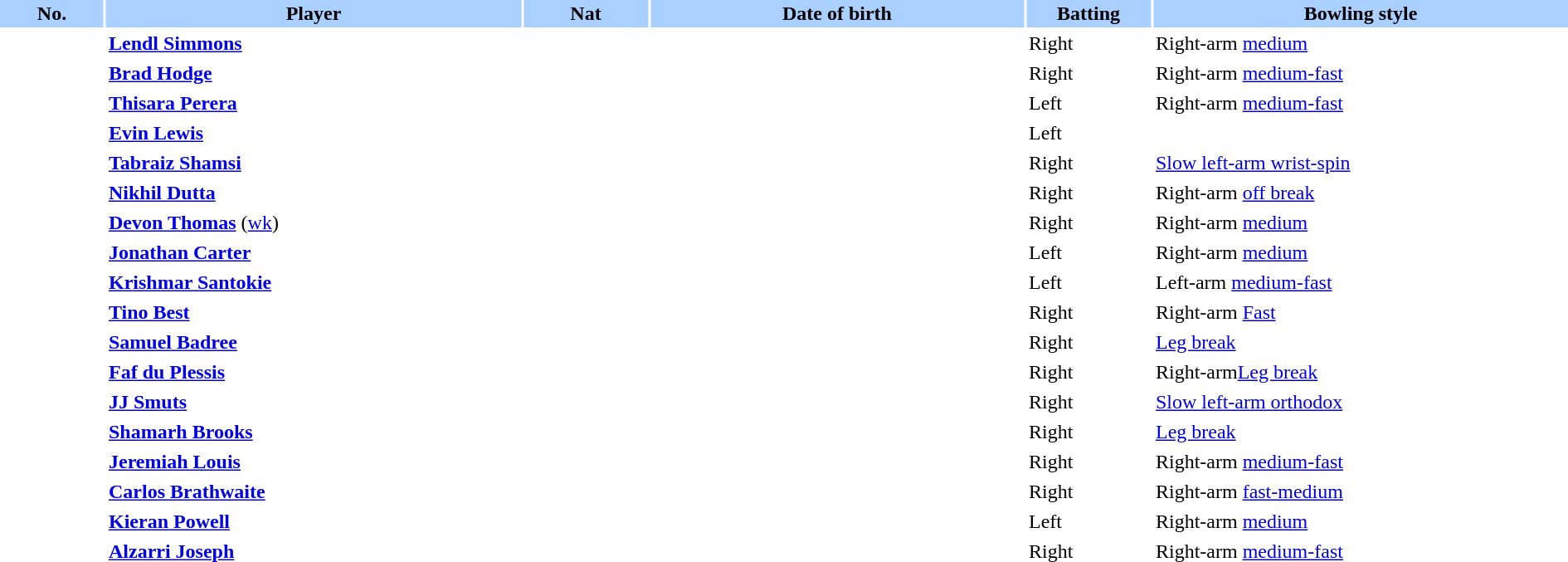<table border="0" cellspacing="2" cellpadding="2" style="width:100%;">
<tr style="background:#aad0ff;">
<th scope="col" style="width:5%;">No.</th>
<th scope="col" style="width:20%;">Player</th>
<th scope="col" style="width:6%;">Nat</th>
<th scope="col" style="width:18%;">Date of birth</th>
<th scope="col" style="width:6%;">Batting</th>
<th scope="col" style="width:20%;">Bowling style</th>
</tr>
<tr>
<td style="text-align:center"></td>
<td><strong><a href='#'>Lendl Simmons</a></strong></td>
<td style="text-align:center"></td>
<td></td>
<td>Right</td>
<td>Right-arm <a href='#'>medium</a></td>
</tr>
<tr>
<td style="text-align:center"></td>
<td><strong><a href='#'>Brad Hodge</a></strong></td>
<td style="text-align:center"></td>
<td></td>
<td>Right</td>
<td>Right-arm <a href='#'>medium-fast</a></td>
</tr>
<tr>
<td style="text-align:center"></td>
<td><strong><a href='#'>Thisara Perera</a></strong></td>
<td style="text-align:center"></td>
<td></td>
<td>Left</td>
<td>Right-arm <a href='#'>medium-fast</a></td>
</tr>
<tr>
<td style="text-align:center"></td>
<td><strong><a href='#'>Evin Lewis</a></strong></td>
<td style="text-align:center"></td>
<td></td>
<td>Left</td>
<td></td>
</tr>
<tr>
<td style="text-align:center"></td>
<td><strong><a href='#'>Tabraiz Shamsi</a></strong></td>
<td style="text-align:center"></td>
<td></td>
<td>Right</td>
<td><a href='#'>Slow left-arm wrist-spin</a></td>
</tr>
<tr>
<td style="text-align:center"></td>
<td><strong><a href='#'>Nikhil Dutta</a></strong></td>
<td style="text-align:center"></td>
<td></td>
<td>Right</td>
<td>Right-arm <a href='#'>off break</a></td>
</tr>
<tr>
<td style="text-align:center"></td>
<td><strong><a href='#'>Devon Thomas</a></strong> (<a href='#'>wk</a>)</td>
<td style="text-align:center"></td>
<td></td>
<td>Right</td>
<td>Right-arm <a href='#'>medium</a></td>
</tr>
<tr>
<td style="text-align:center"></td>
<td><strong><a href='#'>Jonathan Carter</a></strong></td>
<td style="text-align:center"></td>
<td></td>
<td>Left</td>
<td>Right-arm <a href='#'>medium</a></td>
</tr>
<tr>
<td style="text-align:center"></td>
<td><strong><a href='#'>Krishmar Santokie</a></strong></td>
<td style="text-align:center"></td>
<td></td>
<td>Left</td>
<td>Left-arm <a href='#'>medium-fast</a></td>
</tr>
<tr>
<td style="text-align:center"></td>
<td><strong><a href='#'>Tino Best</a></strong></td>
<td style="text-align:center"></td>
<td></td>
<td>Right</td>
<td>Right-arm <a href='#'>Fast</a></td>
</tr>
<tr>
<td style="text-align:center"></td>
<td><strong><a href='#'>Samuel Badree</a></strong></td>
<td style="text-align:center"></td>
<td></td>
<td>Right</td>
<td><a href='#'>Leg break</a></td>
</tr>
<tr>
<td style="text-align:center"></td>
<td><strong><a href='#'>Faf du Plessis</a></strong></td>
<td style="text-align:center"></td>
<td></td>
<td>Right</td>
<td>Right-arm<a href='#'>Leg break</a></td>
</tr>
<tr>
<td style="text-align:center"></td>
<td><strong><a href='#'>JJ Smuts</a></strong></td>
<td style="text-align:center"></td>
<td></td>
<td>Right</td>
<td><a href='#'>Slow left-arm orthodox</a></td>
</tr>
<tr>
<td style="text-align:center"></td>
<td><strong><a href='#'>Shamarh Brooks</a></strong></td>
<td style="text-align:center"></td>
<td></td>
<td>Right</td>
<td><a href='#'>Leg break</a></td>
</tr>
<tr>
<td style="text-align:center"></td>
<td><strong><a href='#'>Jeremiah Louis</a></strong></td>
<td style="text-align:center"></td>
<td></td>
<td>Right</td>
<td>Right-arm <a href='#'>medium-fast</a></td>
</tr>
<tr>
<td style="text-align:center"></td>
<td><strong><a href='#'>Carlos Brathwaite</a></strong></td>
<td style="text-align:center"></td>
<td></td>
<td>Right</td>
<td>Right-arm <a href='#'>fast-medium</a></td>
</tr>
<tr>
<td style="text-align:center"></td>
<td><strong><a href='#'>Kieran Powell</a></strong></td>
<td style="text-align:center"></td>
<td></td>
<td>Left</td>
<td>Right-arm <a href='#'>medium</a></td>
</tr>
<tr>
<td style="text-align:center"></td>
<td><strong><a href='#'>Alzarri Joseph</a></strong></td>
<td style="text-align:center"></td>
<td></td>
<td>Right</td>
<td>Right-arm <a href='#'>medium-fast</a></td>
</tr>
<tr>
</tr>
</table>
